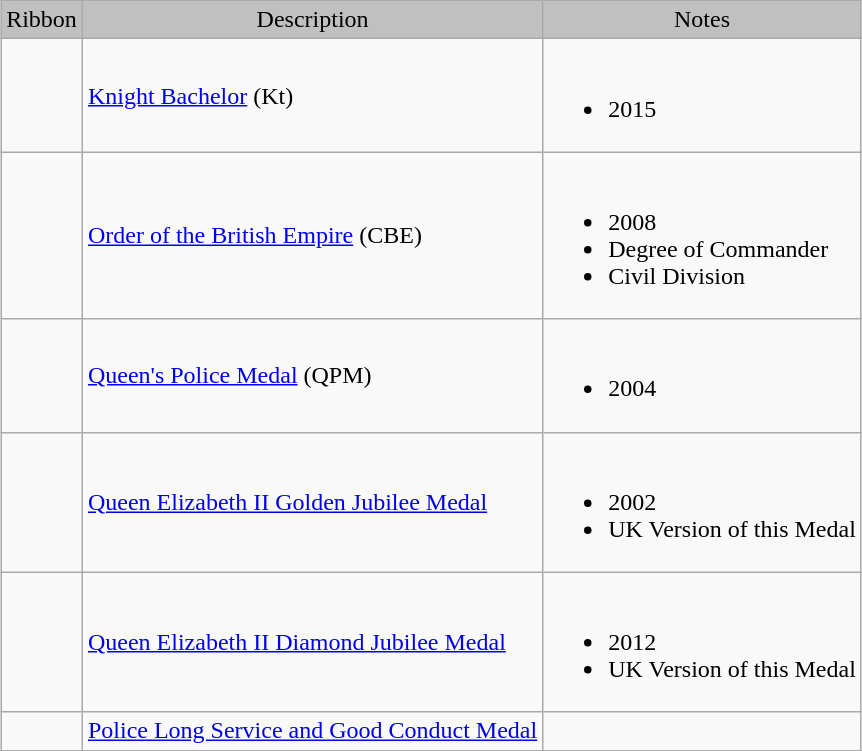<table class="wikitable" style="margin:1em auto;">
<tr style="background:silver;" align="center">
<td>Ribbon</td>
<td>Description</td>
<td>Notes</td>
</tr>
<tr>
<td></td>
<td><a href='#'>Knight Bachelor</a> (Kt)</td>
<td><br><ul><li>2015</li></ul></td>
</tr>
<tr>
<td></td>
<td><a href='#'>Order of the British Empire</a> (CBE)</td>
<td><br><ul><li>2008</li><li>Degree of Commander</li><li>Civil Division</li></ul></td>
</tr>
<tr>
<td></td>
<td><a href='#'>Queen's Police Medal</a> (QPM)</td>
<td><br><ul><li>2004</li></ul></td>
</tr>
<tr>
<td></td>
<td><a href='#'>Queen Elizabeth II Golden Jubilee Medal</a></td>
<td><br><ul><li>2002</li><li>UK Version of this Medal</li></ul></td>
</tr>
<tr>
<td></td>
<td><a href='#'>Queen Elizabeth II Diamond Jubilee Medal</a></td>
<td><br><ul><li>2012</li><li>UK Version of this Medal</li></ul></td>
</tr>
<tr>
<td></td>
<td><a href='#'>Police Long Service and Good Conduct Medal</a></td>
<td></td>
</tr>
<tr>
</tr>
</table>
